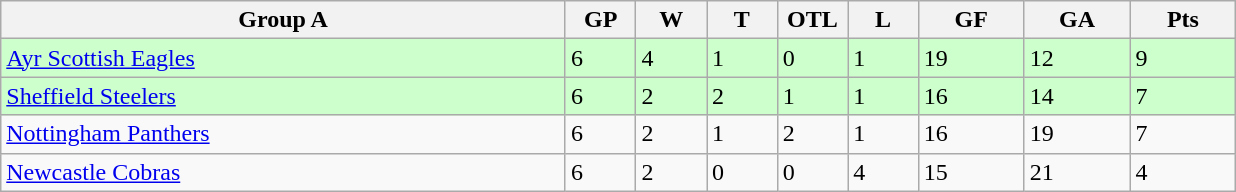<table class="wikitable">
<tr>
<th width="40%">Group A</th>
<th width="5%">GP</th>
<th width="5%">W</th>
<th width="5%">T</th>
<th width="5%">OTL</th>
<th width="5%">L</th>
<th width="7.5%">GF</th>
<th width="7.5%">GA</th>
<th width="7.5%">Pts</th>
</tr>
<tr bgcolor="#CCFFCC">
<td><a href='#'>Ayr Scottish Eagles</a></td>
<td>6</td>
<td>4</td>
<td>1</td>
<td>0</td>
<td>1</td>
<td>19</td>
<td>12</td>
<td>9</td>
</tr>
<tr bgcolor="#CCFFCC">
<td><a href='#'>Sheffield Steelers</a></td>
<td>6</td>
<td>2</td>
<td>2</td>
<td>1</td>
<td>1</td>
<td>16</td>
<td>14</td>
<td>7</td>
</tr>
<tr>
<td><a href='#'>Nottingham Panthers</a></td>
<td>6</td>
<td>2</td>
<td>1</td>
<td>2</td>
<td>1</td>
<td>16</td>
<td>19</td>
<td>7</td>
</tr>
<tr>
<td><a href='#'>Newcastle Cobras</a></td>
<td>6</td>
<td>2</td>
<td>0</td>
<td>0</td>
<td>4</td>
<td>15</td>
<td>21</td>
<td>4</td>
</tr>
</table>
